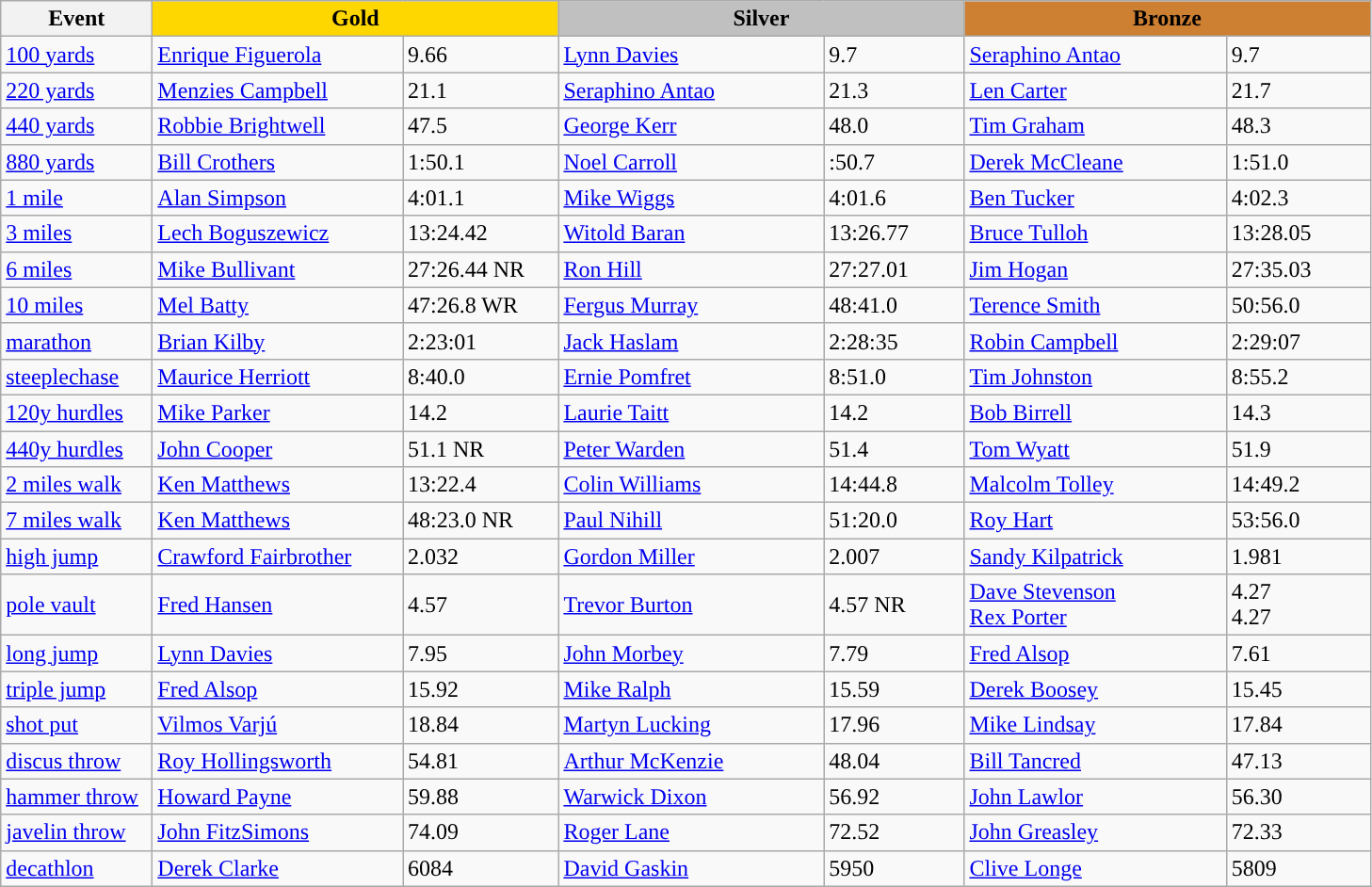<table class="wikitable" style="text-align:left">
<tr>
<th width=100>Event</th>
<th colspan="2" width="280" style="background:gold;">Gold</th>
<th colspan="2" width="280" style="background:silver;">Silver</th>
<th colspan="2" width="280" style="background:#CD7F32;">Bronze</th>
</tr>
<tr>
<td><a href='#'>100 yards</a></td>
<td> <a href='#'>Enrique Figuerola</a></td>
<td>9.66</td>
<td> <a href='#'>Lynn Davies</a></td>
<td>9.7</td>
<td> <a href='#'>Seraphino Antao</a></td>
<td>9.7</td>
</tr>
<tr>
<td><a href='#'>220 yards</a></td>
<td> <a href='#'>Menzies Campbell</a></td>
<td>21.1</td>
<td> <a href='#'>Seraphino Antao</a></td>
<td>21.3</td>
<td><a href='#'>Len Carter</a></td>
<td>21.7</td>
</tr>
<tr>
<td><a href='#'>440 yards</a></td>
<td><a href='#'>Robbie Brightwell</a></td>
<td>47.5</td>
<td> <a href='#'>George Kerr</a></td>
<td>48.0</td>
<td><a href='#'>Tim Graham</a></td>
<td>48.3</td>
</tr>
<tr>
<td><a href='#'>880 yards</a></td>
<td> <a href='#'>Bill Crothers</a></td>
<td>1:50.1</td>
<td> <a href='#'>Noel Carroll</a></td>
<td>:50.7</td>
<td> <a href='#'>Derek McCleane</a></td>
<td>1:51.0</td>
</tr>
<tr>
<td><a href='#'>1 mile</a></td>
<td><a href='#'>Alan Simpson</a></td>
<td>4:01.1</td>
<td><a href='#'>Mike Wiggs</a></td>
<td>4:01.6</td>
<td> <a href='#'>Ben Tucker</a></td>
<td>4:02.3</td>
</tr>
<tr>
<td><a href='#'>3 miles</a></td>
<td> <a href='#'>Lech Boguszewicz</a></td>
<td>13:24.42</td>
<td> <a href='#'>Witold Baran</a></td>
<td>13:26.77</td>
<td><a href='#'>Bruce Tulloh</a></td>
<td>13:28.05</td>
</tr>
<tr>
<td><a href='#'>6 miles</a></td>
<td><a href='#'>Mike Bullivant</a></td>
<td>27:26.44 NR</td>
<td><a href='#'>Ron Hill</a></td>
<td>27:27.01</td>
<td><a href='#'>Jim Hogan</a></td>
<td>27:35.03</td>
</tr>
<tr>
<td><a href='#'>10 miles</a></td>
<td><a href='#'>Mel Batty</a></td>
<td>47:26.8 WR</td>
<td> <a href='#'>Fergus Murray</a></td>
<td>48:41.0</td>
<td><a href='#'>Terence Smith</a></td>
<td>50:56.0</td>
</tr>
<tr>
<td><a href='#'>marathon</a></td>
<td><a href='#'>Brian Kilby</a></td>
<td>2:23:01</td>
<td><a href='#'>Jack Haslam</a></td>
<td>2:28:35</td>
<td><a href='#'>Robin Campbell</a></td>
<td>2:29:07</td>
</tr>
<tr>
<td><a href='#'>steeplechase</a></td>
<td><a href='#'>Maurice Herriott</a></td>
<td>8:40.0</td>
<td><a href='#'>Ernie Pomfret</a></td>
<td>8:51.0</td>
<td><a href='#'>Tim Johnston</a></td>
<td>8:55.2</td>
</tr>
<tr>
<td><a href='#'>120y hurdles</a></td>
<td><a href='#'>Mike Parker</a></td>
<td>14.2</td>
<td><a href='#'>Laurie Taitt</a></td>
<td>14.2</td>
<td><a href='#'>Bob Birrell</a></td>
<td>14.3</td>
</tr>
<tr>
<td><a href='#'>440y hurdles</a></td>
<td><a href='#'>John Cooper</a></td>
<td>51.1 NR</td>
<td><a href='#'>Peter Warden</a></td>
<td>51.4</td>
<td> <a href='#'>Tom Wyatt</a></td>
<td>51.9</td>
</tr>
<tr>
<td><a href='#'>2 miles walk</a></td>
<td><a href='#'>Ken Matthews</a></td>
<td>13:22.4</td>
<td><a href='#'>Colin Williams</a></td>
<td>14:44.8</td>
<td><a href='#'>Malcolm Tolley</a></td>
<td>14:49.2</td>
</tr>
<tr>
<td><a href='#'>7 miles walk</a></td>
<td><a href='#'>Ken Matthews</a></td>
<td>48:23.0 NR</td>
<td><a href='#'>Paul Nihill</a></td>
<td>51:20.0</td>
<td><a href='#'>Roy Hart</a></td>
<td>53:56.0</td>
</tr>
<tr>
<td><a href='#'>high jump</a></td>
<td> <a href='#'>Crawford Fairbrother</a></td>
<td>2.032</td>
<td><a href='#'>Gordon Miller</a></td>
<td>2.007</td>
<td> <a href='#'>Sandy Kilpatrick</a></td>
<td>1.981</td>
</tr>
<tr>
<td><a href='#'>pole vault</a></td>
<td> <a href='#'>Fred Hansen</a></td>
<td>4.57</td>
<td><a href='#'>Trevor Burton</a></td>
<td>4.57 NR</td>
<td> <a href='#'>Dave Stevenson</a> <br><a href='#'>Rex Porter</a></td>
<td>4.27<br>4.27</td>
</tr>
<tr>
<td><a href='#'>long jump</a></td>
<td> <a href='#'>Lynn Davies</a></td>
<td>7.95</td>
<td><a href='#'>John Morbey</a></td>
<td>7.79</td>
<td><a href='#'>Fred Alsop</a></td>
<td>7.61</td>
</tr>
<tr>
<td><a href='#'>triple jump</a></td>
<td><a href='#'>Fred Alsop</a></td>
<td>15.92</td>
<td><a href='#'>Mike Ralph</a></td>
<td>15.59</td>
<td><a href='#'>Derek Boosey</a></td>
<td>15.45</td>
</tr>
<tr>
<td><a href='#'>shot put</a></td>
<td> <a href='#'>Vilmos Varjú</a></td>
<td>18.84</td>
<td><a href='#'>Martyn Lucking</a></td>
<td>17.96</td>
<td> <a href='#'>Mike Lindsay</a></td>
<td>17.84</td>
</tr>
<tr>
<td><a href='#'>discus throw</a></td>
<td><a href='#'>Roy Hollingsworth</a></td>
<td>54.81</td>
<td><a href='#'>Arthur McKenzie</a></td>
<td>48.04</td>
<td><a href='#'>Bill Tancred</a></td>
<td>47.13</td>
</tr>
<tr>
<td><a href='#'>hammer throw</a></td>
<td><a href='#'>Howard Payne</a></td>
<td>59.88</td>
<td><a href='#'>Warwick Dixon</a></td>
<td>56.92</td>
<td> <a href='#'>John Lawlor</a></td>
<td>56.30</td>
</tr>
<tr>
<td><a href='#'>javelin throw</a></td>
<td><a href='#'>John FitzSimons</a></td>
<td>74.09</td>
<td><a href='#'>Roger Lane</a></td>
<td>72.52</td>
<td><a href='#'>John Greasley</a></td>
<td>72.33</td>
</tr>
<tr>
<td><a href='#'>decathlon</a></td>
<td><a href='#'>Derek Clarke</a></td>
<td>6084</td>
<td><a href='#'>David Gaskin</a></td>
<td>5950</td>
<td> <a href='#'>Clive Longe</a></td>
<td>5809</td>
</tr>
</table>
